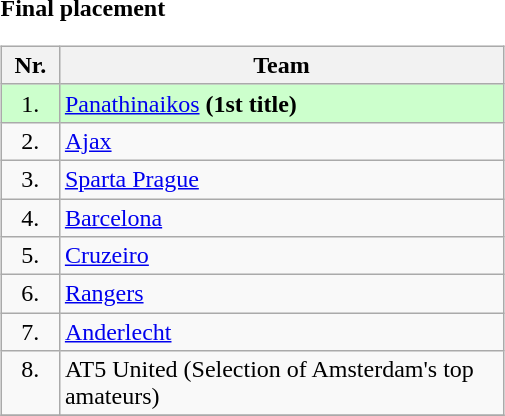<table width=30%>
<tr>
<td width=48% align=left valign=top><br><strong>Final placement</strong><table class="wikitable" style="width:90%">
<tr valign=top>
<th width=5% align=center>Nr.</th>
<th width=55% align=center>Team</th>
</tr>
<tr valign=top bgcolor=ccffcc>
<td align=center>1.</td>
<td> <a href='#'>Panathinaikos</a> <strong>(1st title)</strong></td>
</tr>
<tr valign=top>
<td align=center>2.</td>
<td> <a href='#'>Ajax</a></td>
</tr>
<tr valign=top>
<td align=center>3.</td>
<td> <a href='#'>Sparta Prague</a></td>
</tr>
<tr valign=top>
<td align=center>4.</td>
<td> <a href='#'>Barcelona</a></td>
</tr>
<tr valign=top>
<td align=center>5.</td>
<td> <a href='#'>Cruzeiro</a></td>
</tr>
<tr valign=top>
<td align=center>6.</td>
<td> <a href='#'>Rangers</a></td>
</tr>
<tr valign=top>
<td align=center>7.</td>
<td> <a href='#'>Anderlecht</a></td>
</tr>
<tr valign=top>
<td align=center>8.</td>
<td> AT5 United (Selection of Amsterdam's top amateurs)</td>
</tr>
<tr valign=top>
</tr>
</table>
</td>
</tr>
</table>
